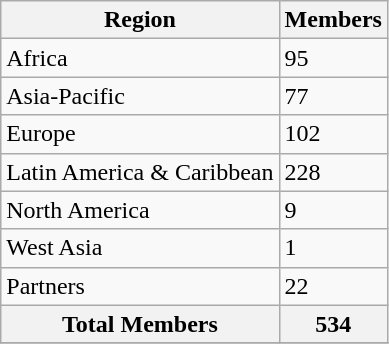<table class="wikitable">
<tr>
<th>Region</th>
<th>Members</th>
</tr>
<tr>
<td>Africa</td>
<td>95</td>
</tr>
<tr>
<td>Asia-Pacific</td>
<td>77</td>
</tr>
<tr>
<td>Europe</td>
<td>102</td>
</tr>
<tr>
<td>Latin America & Caribbean</td>
<td>228</td>
</tr>
<tr>
<td>North America</td>
<td>9</td>
</tr>
<tr>
<td>West Asia</td>
<td>1</td>
</tr>
<tr>
<td>Partners</td>
<td>22</td>
</tr>
<tr>
<th>Total Members</th>
<th>534</th>
</tr>
<tr>
</tr>
</table>
